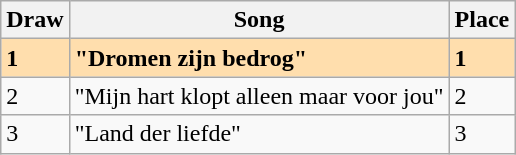<table class="sortable wikitable">
<tr>
<th>Draw</th>
<th>Song</th>
<th>Place</th>
</tr>
<tr style="background:#FFDEAD; font-weight:bold;">
<td>1</td>
<td>"Dromen zijn bedrog"</td>
<td>1</td>
</tr>
<tr>
<td>2</td>
<td>"Mijn hart klopt alleen maar voor jou"</td>
<td>2</td>
</tr>
<tr>
<td>3</td>
<td>"Land der liefde"</td>
<td>3</td>
</tr>
</table>
